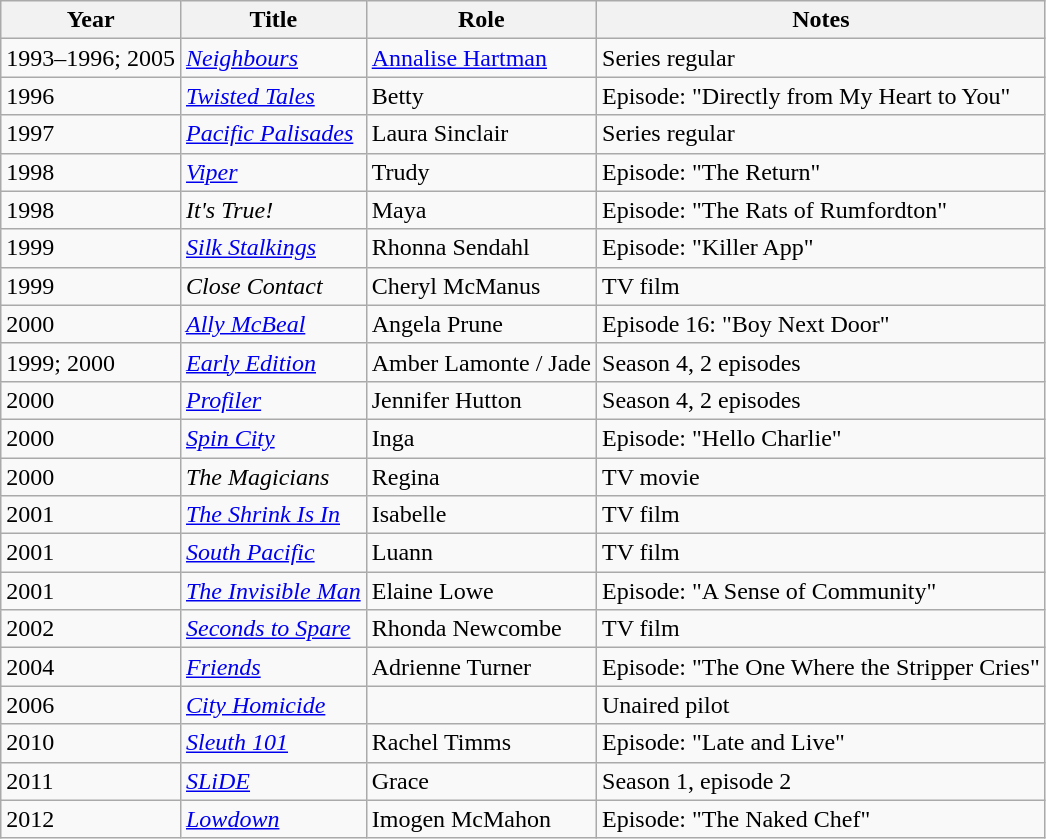<table class=wikitable>
<tr>
<th>Year</th>
<th>Title</th>
<th>Role</th>
<th>Notes</th>
</tr>
<tr>
<td>1993–1996; 2005</td>
<td><em><a href='#'>Neighbours</a></em></td>
<td><a href='#'>Annalise Hartman</a></td>
<td>Series regular</td>
</tr>
<tr>
<td>1996</td>
<td><em><a href='#'>Twisted Tales</a></em></td>
<td>Betty</td>
<td>Episode: "Directly from My Heart to You"</td>
</tr>
<tr>
<td>1997</td>
<td><em><a href='#'>Pacific Palisades</a></em></td>
<td>Laura Sinclair</td>
<td>Series regular</td>
</tr>
<tr>
<td>1998</td>
<td><em><a href='#'>Viper</a></em></td>
<td>Trudy</td>
<td>Episode: "The Return"</td>
</tr>
<tr>
<td>1998</td>
<td><em>It's True!</em></td>
<td>Maya</td>
<td>Episode: "The Rats of Rumfordton"</td>
</tr>
<tr>
<td>1999</td>
<td><em><a href='#'>Silk Stalkings</a></em></td>
<td>Rhonna Sendahl</td>
<td>Episode: "Killer App"</td>
</tr>
<tr>
<td>1999</td>
<td><em>Close Contact</em></td>
<td>Cheryl McManus</td>
<td>TV film</td>
</tr>
<tr>
<td>2000</td>
<td><em><a href='#'>Ally McBeal</a></em></td>
<td>Angela Prune</td>
<td>Episode 16: "Boy Next Door"</td>
</tr>
<tr>
<td>1999; 2000</td>
<td><em><a href='#'>Early Edition</a></em></td>
<td>Amber Lamonte / Jade</td>
<td>Season 4, 2 episodes</td>
</tr>
<tr>
<td>2000</td>
<td><em><a href='#'>Profiler</a></em></td>
<td>Jennifer Hutton</td>
<td>Season 4, 2 episodes</td>
</tr>
<tr>
<td>2000</td>
<td><em><a href='#'>Spin City</a></em></td>
<td>Inga</td>
<td>Episode: "Hello Charlie"</td>
</tr>
<tr>
<td>2000</td>
<td><em>The Magicians</em></td>
<td>Regina</td>
<td>TV movie</td>
</tr>
<tr>
<td>2001</td>
<td><em><a href='#'>The Shrink Is In</a></em></td>
<td>Isabelle</td>
<td>TV film</td>
</tr>
<tr>
<td>2001</td>
<td><em><a href='#'>South Pacific</a></em></td>
<td>Luann</td>
<td>TV film</td>
</tr>
<tr>
<td>2001</td>
<td><em><a href='#'>The Invisible Man</a></em></td>
<td>Elaine Lowe</td>
<td>Episode: "A Sense of Community"</td>
</tr>
<tr>
<td>2002</td>
<td><em><a href='#'>Seconds to Spare</a></em></td>
<td>Rhonda Newcombe</td>
<td>TV film</td>
</tr>
<tr>
<td>2004</td>
<td><em><a href='#'>Friends</a></em></td>
<td>Adrienne Turner</td>
<td>Episode: "The One Where the Stripper Cries"</td>
</tr>
<tr>
<td>2006</td>
<td><em><a href='#'>City Homicide</a></em></td>
<td></td>
<td>Unaired pilot</td>
</tr>
<tr>
<td>2010</td>
<td><em><a href='#'>Sleuth 101</a></em></td>
<td>Rachel Timms</td>
<td>Episode: "Late and Live"</td>
</tr>
<tr>
<td>2011</td>
<td><em><a href='#'>SLiDE</a></em></td>
<td>Grace</td>
<td>Season 1, episode 2</td>
</tr>
<tr>
<td>2012</td>
<td><em><a href='#'>Lowdown</a></em></td>
<td>Imogen McMahon</td>
<td>Episode: "The Naked Chef"</td>
</tr>
</table>
